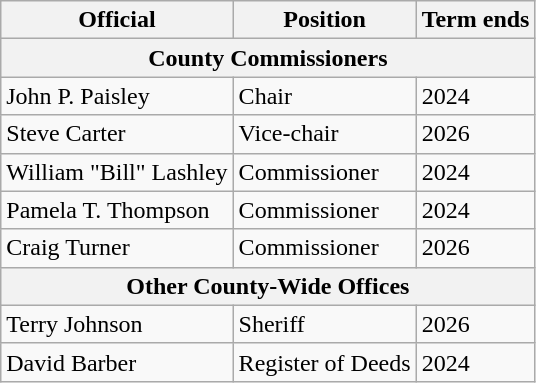<table class="wikitable">
<tr>
<th>Official</th>
<th>Position</th>
<th>Term ends</th>
</tr>
<tr>
<th colspan="3" style="text-align:center;">County Commissioners</th>
</tr>
<tr>
<td>John P. Paisley</td>
<td>Chair</td>
<td>2024</td>
</tr>
<tr>
<td>Steve Carter</td>
<td>Vice-chair</td>
<td>2026</td>
</tr>
<tr>
<td>William "Bill" Lashley</td>
<td>Commissioner</td>
<td>2024</td>
</tr>
<tr>
<td>Pamela T. Thompson</td>
<td>Commissioner</td>
<td>2024</td>
</tr>
<tr>
<td>Craig Turner</td>
<td>Commissioner</td>
<td>2026</td>
</tr>
<tr>
<th colspan="3" style="text-align:center;">Other County-Wide Offices</th>
</tr>
<tr>
<td>Terry Johnson</td>
<td>Sheriff</td>
<td>2026</td>
</tr>
<tr>
<td>David Barber</td>
<td>Register of Deeds</td>
<td>2024</td>
</tr>
</table>
